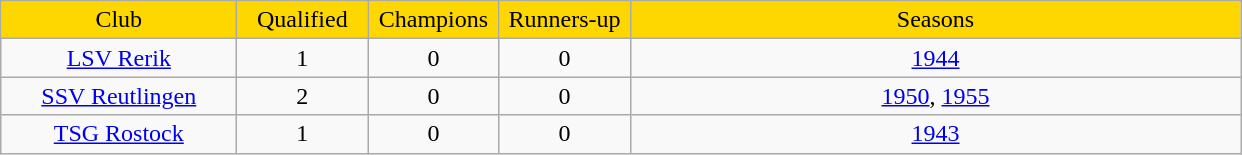<table class="wikitable sortable">
<tr align="center" bgcolor="#FFD700">
<td width="150">Club</td>
<td width="80">Qualified</td>
<td width="80">Champions</td>
<td width="80">Runners-up</td>
<td width="400">Seasons</td>
</tr>
<tr align="center">
<td><a href='#'>LSV Rerik</a></td>
<td>1</td>
<td>0</td>
<td>0</td>
<td><a href='#'>1944</a></td>
</tr>
<tr align="center">
<td><a href='#'>SSV Reutlingen</a></td>
<td>2</td>
<td>0</td>
<td>0</td>
<td><a href='#'>1950</a>, <a href='#'>1955</a></td>
</tr>
<tr align="center">
<td><a href='#'>TSG Rostock</a></td>
<td>1</td>
<td>0</td>
<td>0</td>
<td><a href='#'>1943</a></td>
</tr>
</table>
